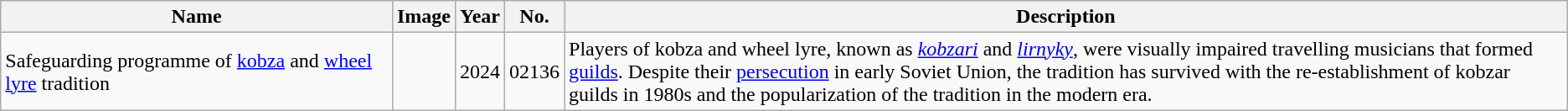<table class="wikitable sortable plainrowheaders">
<tr>
<th style="width:25%">Name</th>
<th class="unsortable">Image</th>
<th>Year</th>
<th>No.</th>
<th class="unsortable">Description</th>
</tr>
<tr>
<td>Safeguarding programme of <a href='#'>kobza</a> and <a href='#'>wheel lyre</a> tradition</td>
<td></td>
<td>2024</td>
<td>02136</td>
<td>Players of kobza and wheel lyre, known as <a href='#'><em>kobzari</em></a> and <a href='#'><em>lirnyky</em></a>, were visually impaired travelling musicians that formed <a href='#'>guilds</a>. Despite their <a href='#'>persecution</a> in early Soviet Union, the tradition has survived with the re-establishment of kobzar guilds in 1980s and the popularization of the tradition in the modern era.</td>
</tr>
</table>
